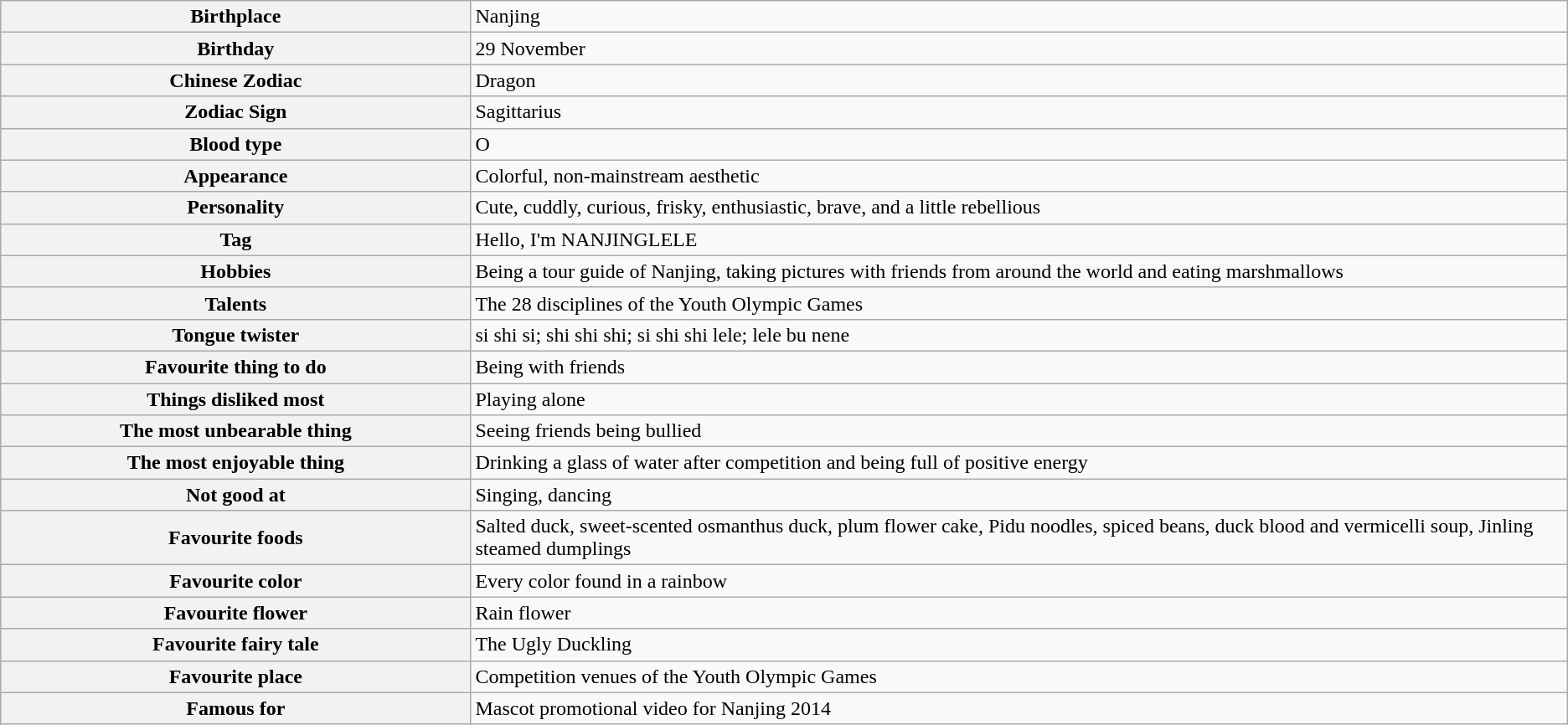<table class="wikitable">
<tr>
<th scope="col" width="30%">Birthplace</th>
<td scope="col" width="70%">Nanjing</td>
</tr>
<tr>
<th>Birthday</th>
<td>29 November</td>
</tr>
<tr>
<th>Chinese Zodiac</th>
<td>Dragon</td>
</tr>
<tr>
<th>Zodiac Sign</th>
<td>Sagittarius</td>
</tr>
<tr>
<th>Blood type</th>
<td>O</td>
</tr>
<tr>
<th>Appearance</th>
<td>Colorful, non-mainstream aesthetic</td>
</tr>
<tr>
<th>Personality</th>
<td>Cute, cuddly, curious, frisky, enthusiastic, brave, and a little rebellious</td>
</tr>
<tr>
<th>Tag</th>
<td>Hello, I'm NANJINGLELE</td>
</tr>
<tr>
<th>Hobbies</th>
<td>Being a tour guide of Nanjing, taking pictures with friends from around the world and eating marshmallows</td>
</tr>
<tr>
<th>Talents</th>
<td>The 28 disciplines of the Youth Olympic Games</td>
</tr>
<tr>
<th>Tongue twister</th>
<td>si shi si; shi shi shi; si shi shi lele; lele bu nene</td>
</tr>
<tr>
<th>Favourite thing to do</th>
<td>Being with friends</td>
</tr>
<tr>
<th>Things disliked most</th>
<td>Playing alone</td>
</tr>
<tr>
<th>The most unbearable thing</th>
<td>Seeing friends being bullied</td>
</tr>
<tr>
<th>The most enjoyable thing</th>
<td>Drinking a glass of water after competition and being full of positive energy</td>
</tr>
<tr>
<th>Not good at</th>
<td>Singing, dancing</td>
</tr>
<tr>
<th>Favourite foods</th>
<td>Salted duck, sweet-scented osmanthus duck, plum flower cake, Pidu noodles, spiced beans, duck blood and vermicelli soup, Jinling steamed dumplings</td>
</tr>
<tr>
<th>Favourite color</th>
<td>Every color found in a rainbow</td>
</tr>
<tr>
<th>Favourite flower</th>
<td>Rain flower</td>
</tr>
<tr>
<th>Favourite fairy tale</th>
<td>The Ugly Duckling</td>
</tr>
<tr>
<th>Favourite place</th>
<td>Competition venues of the Youth Olympic Games</td>
</tr>
<tr>
<th>Famous for</th>
<td>Mascot promotional video for Nanjing 2014</td>
</tr>
</table>
